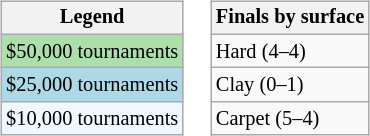<table>
<tr valign=top>
<td><br><table class=wikitable style="font-size:85%">
<tr>
<th>Legend</th>
</tr>
<tr style="background:#addfad;">
<td>$50,000 tournaments</td>
</tr>
<tr style="background:lightblue;">
<td>$25,000 tournaments</td>
</tr>
<tr style="background:#f0f8ff;">
<td>$10,000 tournaments</td>
</tr>
</table>
</td>
<td><br><table class=wikitable style="font-size:85%">
<tr>
<th>Finals by surface</th>
</tr>
<tr>
<td>Hard (4–4)</td>
</tr>
<tr>
<td>Clay (0–1)</td>
</tr>
<tr>
<td>Carpet (5–4)</td>
</tr>
</table>
</td>
</tr>
</table>
